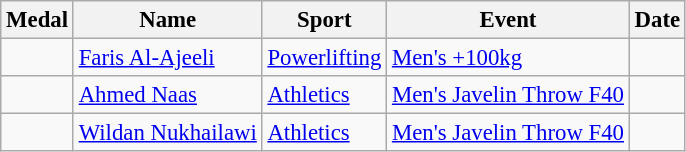<table class="wikitable sortable" style="font-size: 95%">
<tr>
<th>Medal</th>
<th>Name</th>
<th>Sport</th>
<th>Event</th>
<th>Date</th>
</tr>
<tr>
<td></td>
<td><a href='#'>Faris Al-Ajeeli</a></td>
<td><a href='#'>Powerlifting</a></td>
<td><a href='#'>Men's +100kg</a></td>
<td></td>
</tr>
<tr>
<td></td>
<td><a href='#'>Ahmed Naas</a></td>
<td><a href='#'>Athletics</a></td>
<td><a href='#'>Men's Javelin Throw F40</a></td>
<td></td>
</tr>
<tr>
<td></td>
<td><a href='#'>Wildan Nukhailawi</a></td>
<td><a href='#'>Athletics</a></td>
<td><a href='#'>Men's Javelin Throw F40</a></td>
<td></td>
</tr>
</table>
